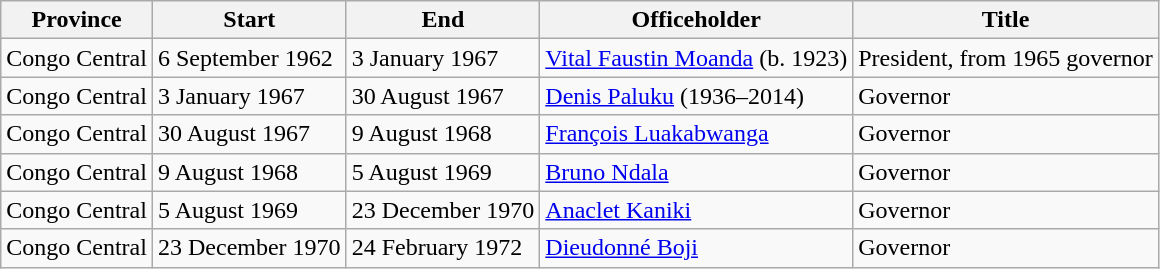<table class=wikitable sortable>
<tr>
<th>Province</th>
<th>Start</th>
<th>End</th>
<th>Officeholder</th>
<th>Title</th>
</tr>
<tr>
<td>Congo Central</td>
<td>6 September 1962</td>
<td>3 January 1967</td>
<td><a href='#'>Vital Faustin Moanda</a> (b. 1923)</td>
<td>President, from 1965 governor</td>
</tr>
<tr>
<td>Congo Central</td>
<td>3 January 1967</td>
<td>30 August 1967</td>
<td><a href='#'>Denis Paluku</a> (1936–2014)</td>
<td>Governor</td>
</tr>
<tr>
<td>Congo Central</td>
<td>30 August 1967</td>
<td>9 August 1968</td>
<td><a href='#'>François Luakabwanga</a></td>
<td>Governor</td>
</tr>
<tr>
<td>Congo Central</td>
<td>9 August 1968</td>
<td>5 August 1969</td>
<td><a href='#'>Bruno Ndala</a></td>
<td>Governor</td>
</tr>
<tr>
<td>Congo Central</td>
<td>5 August 1969</td>
<td>23 December 1970</td>
<td><a href='#'>Anaclet Kaniki</a></td>
<td>Governor</td>
</tr>
<tr>
<td>Congo Central</td>
<td>23 December 1970</td>
<td>24 February 1972</td>
<td><a href='#'>Dieudonné Boji</a></td>
<td>Governor</td>
</tr>
</table>
